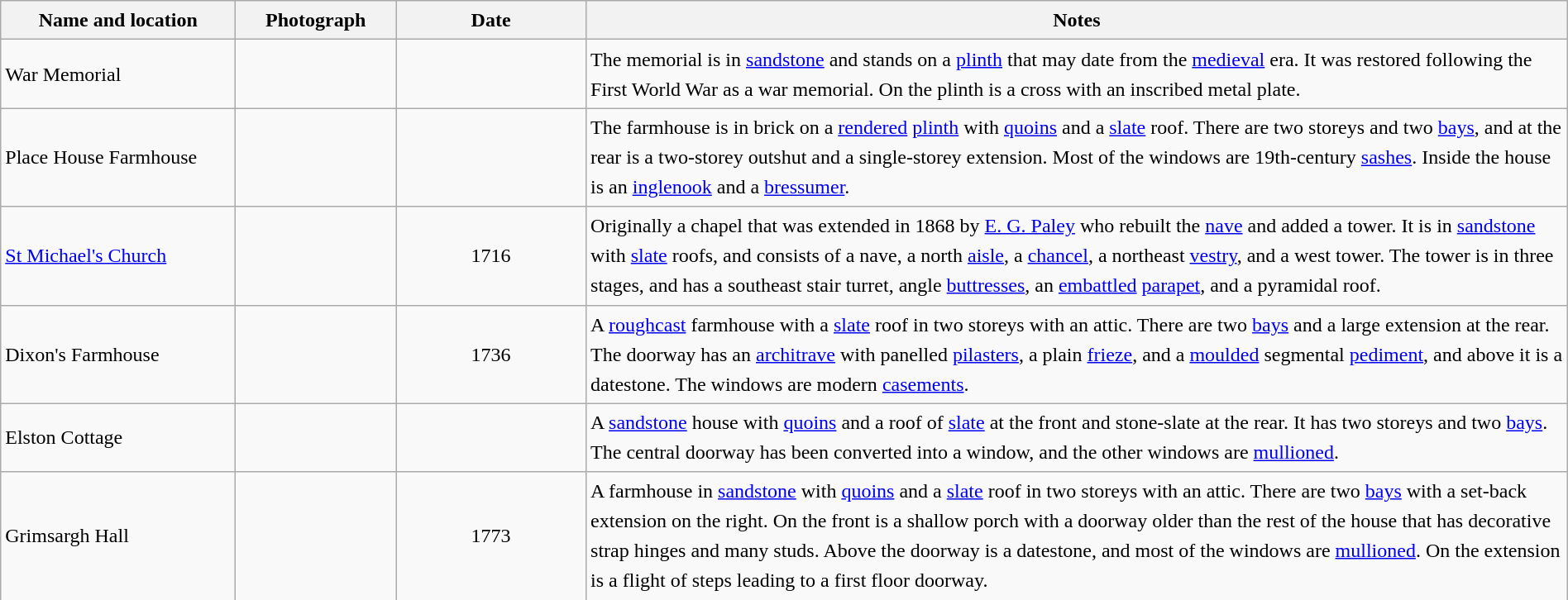<table class="wikitable sortable plainrowheaders" style="width:100%;border:0px;text-align:left;line-height:150%;">
<tr>
<th scope="col"  style="width:150px">Name and location</th>
<th scope="col"  style="width:100px" class="unsortable">Photograph</th>
<th scope="col"  style="width:120px">Date</th>
<th scope="col"  style="width:650px" class="unsortable">Notes</th>
</tr>
<tr>
<td>War Memorial<br><small></small></td>
<td></td>
<td align="center"></td>
<td>The memorial is in <a href='#'>sandstone</a> and stands on a <a href='#'>plinth</a> that may date from the <a href='#'>medieval</a> era.  It was restored following the First World War as a war memorial.  On the plinth is a cross with an inscribed metal plate.</td>
</tr>
<tr>
<td>Place House Farmhouse<br><small></small></td>
<td></td>
<td align="center"></td>
<td>The farmhouse is in brick on a <a href='#'>rendered</a> <a href='#'>plinth</a> with <a href='#'>quoins</a> and a <a href='#'>slate</a> roof.  There are two storeys and two <a href='#'>bays</a>, and at the rear is a two-storey outshut and a single-storey extension.  Most of the windows are 19th-century <a href='#'>sashes</a>.  Inside the house is an <a href='#'>inglenook</a> and a <a href='#'>bressumer</a>.</td>
</tr>
<tr>
<td><a href='#'>St Michael's Church</a><br><small></small></td>
<td></td>
<td align="center">1716</td>
<td>Originally a chapel that was extended in 1868 by <a href='#'>E. G. Paley</a> who rebuilt the <a href='#'>nave</a> and added a tower.  It is in <a href='#'>sandstone</a> with <a href='#'>slate</a> roofs, and consists of a nave, a north <a href='#'>aisle</a>, a <a href='#'>chancel</a>, a northeast <a href='#'>vestry</a>, and a west tower.  The tower is in three stages, and has a southeast stair turret, angle <a href='#'>buttresses</a>, an <a href='#'>embattled</a> <a href='#'>parapet</a>, and a pyramidal roof.</td>
</tr>
<tr>
<td>Dixon's Farmhouse<br><small></small></td>
<td></td>
<td align="center">1736</td>
<td>A <a href='#'>roughcast</a> farmhouse with a <a href='#'>slate</a> roof in two storeys with an attic.  There are two <a href='#'>bays</a> and a large extension at the rear.  The doorway has an <a href='#'>architrave</a> with panelled <a href='#'>pilasters</a>, a plain <a href='#'>frieze</a>, and a <a href='#'>moulded</a> segmental <a href='#'>pediment</a>, and above it is a datestone.  The windows are modern <a href='#'>casements</a>.</td>
</tr>
<tr>
<td>Elston Cottage<br><small></small></td>
<td></td>
<td align="center"></td>
<td>A <a href='#'>sandstone</a> house with <a href='#'>quoins</a> and a roof of <a href='#'>slate</a> at the front and stone-slate at the rear.  It has two storeys and two <a href='#'>bays</a>.  The central doorway has been converted into a window, and the other windows are <a href='#'>mullioned</a>.</td>
</tr>
<tr>
<td>Grimsargh Hall<br><small></small></td>
<td></td>
<td align="center">1773</td>
<td>A farmhouse in <a href='#'>sandstone</a> with <a href='#'>quoins</a> and a <a href='#'>slate</a> roof in two storeys with an attic.  There are two <a href='#'>bays</a> with a set-back extension on the right.  On the front is a shallow porch with a doorway older than the rest of the house that has decorative strap hinges and many studs.  Above the doorway is a datestone, and most of the windows are <a href='#'>mullioned</a>. On the extension is a flight of steps leading to a first floor doorway.</td>
</tr>
<tr>
</tr>
</table>
